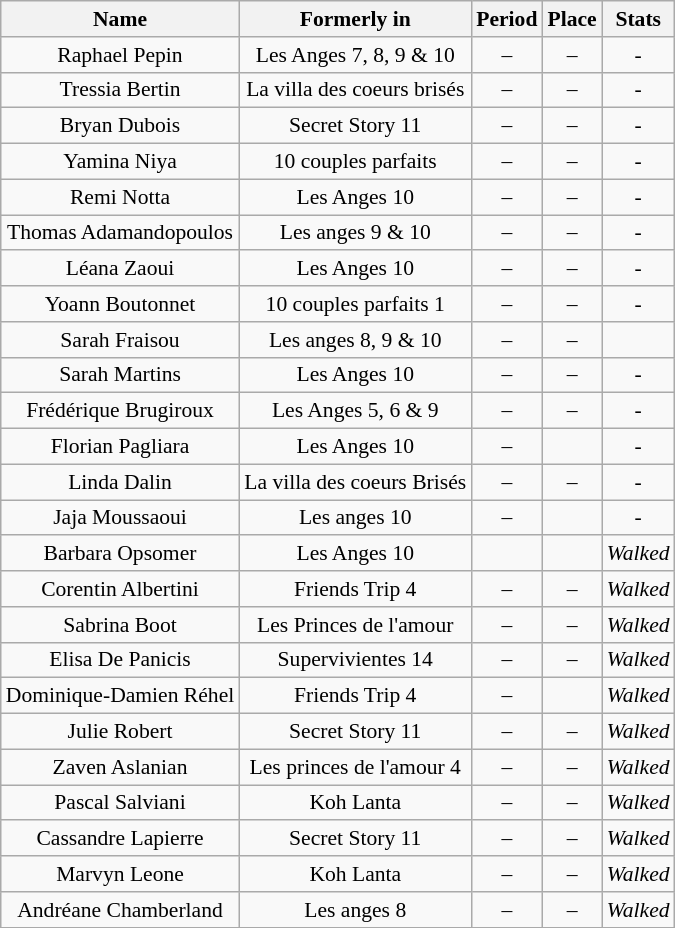<table class="wikitable sortable centre" style="text-align:center;font-size:90%;">
<tr>
<th>Name</th>
<th>Formerly in</th>
<th>Period</th>
<th>Place</th>
<th>Stats</th>
</tr>
<tr>
<td>Raphael Pepin</td>
<td>Les Anges 7, 8, 9 & 10</td>
<td>–</td>
<td>–</td>
<td><em>-</em></td>
</tr>
<tr>
<td>Tressia Bertin</td>
<td>La villa des coeurs brisés</td>
<td>–</td>
<td>–</td>
<td><em>-</em></td>
</tr>
<tr>
<td>Bryan Dubois</td>
<td>Secret Story 11</td>
<td>–</td>
<td>–</td>
<td><em>-</em></td>
</tr>
<tr>
<td>Yamina Niya</td>
<td>10 couples parfaits</td>
<td>–</td>
<td>–</td>
<td><em>-</em></td>
</tr>
<tr>
<td>Remi Notta</td>
<td>Les Anges 10</td>
<td>–</td>
<td>–</td>
<td><em>-</em></td>
</tr>
<tr>
<td>Thomas Adamandopoulos</td>
<td>Les anges 9 & 10</td>
<td>–</td>
<td>–</td>
<td><em>-</em></td>
</tr>
<tr>
<td>Léana Zaoui</td>
<td>Les Anges 10</td>
<td>–</td>
<td>–</td>
<td><em>-</em></td>
</tr>
<tr>
<td>Yoann Boutonnet</td>
<td>10 couples parfaits 1</td>
<td>–</td>
<td>–</td>
<td><em>-</em></td>
</tr>
<tr>
<td>Sarah Fraisou</td>
<td>Les anges 8, 9 & 10</td>
<td>–</td>
<td>–</td>
<td></td>
</tr>
<tr>
<td>Sarah Martins</td>
<td>Les Anges 10</td>
<td>–</td>
<td>–</td>
<td><em>-</em></td>
</tr>
<tr>
<td>Frédérique Brugiroux</td>
<td>Les Anges 5, 6 & 9</td>
<td>–</td>
<td>–</td>
<td><em>-</em></td>
</tr>
<tr>
<td>Florian Pagliara</td>
<td>Les Anges 10</td>
<td>–</td>
<td></td>
<td><em>-</em></td>
</tr>
<tr>
<td>Linda Dalin</td>
<td>La villa des coeurs Brisés</td>
<td>–</td>
<td>–</td>
<td><em>-</em></td>
</tr>
<tr>
<td>Jaja Moussaoui</td>
<td>Les anges 10</td>
<td>–</td>
<td></td>
<td><em>-</em></td>
</tr>
<tr>
<td>Barbara Opsomer</td>
<td>Les Anges 10</td>
<td></td>
<td></td>
<td><em>Walked</em></td>
</tr>
<tr>
<td>Corentin Albertini</td>
<td>Friends Trip 4</td>
<td>–</td>
<td>–</td>
<td><em>Walked</em></td>
</tr>
<tr>
<td>Sabrina Boot</td>
<td>Les Princes de l'amour</td>
<td>–</td>
<td>–</td>
<td><em>Walked</em></td>
</tr>
<tr>
<td>Elisa De Panicis</td>
<td>Supervivientes 14</td>
<td>–</td>
<td>–</td>
<td><em>Walked</em></td>
</tr>
<tr>
<td>Dominique-Damien Réhel</td>
<td>Friends Trip 4</td>
<td>–</td>
<td></td>
<td><em>Walked</em></td>
</tr>
<tr>
<td>Julie Robert</td>
<td>Secret Story 11</td>
<td>–</td>
<td>–</td>
<td><em>Walked</em></td>
</tr>
<tr>
<td>Zaven Aslanian</td>
<td>Les princes de l'amour 4</td>
<td>–</td>
<td>–</td>
<td><em>Walked</em></td>
</tr>
<tr>
<td>Pascal Salviani</td>
<td>Koh Lanta</td>
<td>–</td>
<td>–</td>
<td><em>Walked</em></td>
</tr>
<tr>
<td>Cassandre Lapierre</td>
<td>Secret Story 11</td>
<td>–</td>
<td>–</td>
<td><em>Walked</em></td>
</tr>
<tr>
<td>Marvyn Leone</td>
<td>Koh Lanta</td>
<td>–</td>
<td>–</td>
<td><em>Walked</em></td>
</tr>
<tr>
<td>Andréane Chamberland</td>
<td>Les anges 8</td>
<td>–</td>
<td>–</td>
<td><em>Walked</em></td>
</tr>
<tr>
</tr>
</table>
